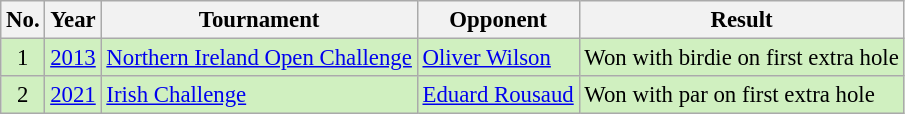<table class="wikitable" style="font-size:95%;">
<tr>
<th>No.</th>
<th>Year</th>
<th>Tournament</th>
<th>Opponent</th>
<th>Result</th>
</tr>
<tr style="background:#D0F0C0;">
<td align=center>1</td>
<td><a href='#'>2013</a></td>
<td><a href='#'>Northern Ireland Open Challenge</a></td>
<td> <a href='#'>Oliver Wilson</a></td>
<td>Won with birdie on first extra hole</td>
</tr>
<tr style="background:#D0F0C0;">
<td align=center>2</td>
<td><a href='#'>2021</a></td>
<td><a href='#'>Irish Challenge</a></td>
<td> <a href='#'>Eduard Rousaud</a></td>
<td>Won with par on first extra hole</td>
</tr>
</table>
